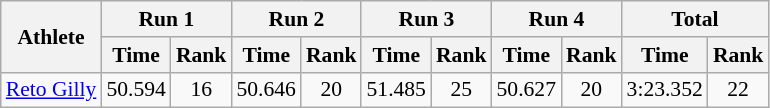<table class="wikitable" border="1" style="font-size:90%">
<tr>
<th rowspan="2">Athlete</th>
<th colspan="2">Run 1</th>
<th colspan="2">Run 2</th>
<th colspan="2">Run 3</th>
<th colspan="2">Run 4</th>
<th colspan="2">Total</th>
</tr>
<tr>
<th>Time</th>
<th>Rank</th>
<th>Time</th>
<th>Rank</th>
<th>Time</th>
<th>Rank</th>
<th>Time</th>
<th>Rank</th>
<th>Time</th>
<th>Rank</th>
</tr>
<tr>
<td><a href='#'>Reto Gilly</a></td>
<td align="center">50.594</td>
<td align="center">16</td>
<td align="center">50.646</td>
<td align="center">20</td>
<td align="center">51.485</td>
<td align="center">25</td>
<td align="center">50.627</td>
<td align="center">20</td>
<td align="center">3:23.352</td>
<td align="center">22</td>
</tr>
</table>
